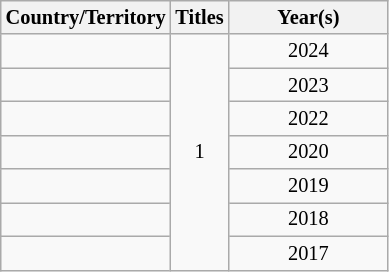<table class="wikitable sortable" style="font-size:85%;">
<tr>
<th width="100">Country/Territory</th>
<th width="20">Titles</th>
<th width="100">Year(s)</th>
</tr>
<tr>
<td></td>
<td rowspan="7" style="text-align:center;">1</td>
<td style="text-align:center;">2024</td>
</tr>
<tr>
<td></td>
<td style="text-align:center;">2023</td>
</tr>
<tr>
<td></td>
<td style="text-align:center;">2022</td>
</tr>
<tr>
<td></td>
<td style="text-align:center;">2020</td>
</tr>
<tr>
<td></td>
<td style="text-align:center;">2019</td>
</tr>
<tr>
<td></td>
<td style="text-align:center;">2018</td>
</tr>
<tr>
<td></td>
<td style="text-align:center;">2017</td>
</tr>
</table>
